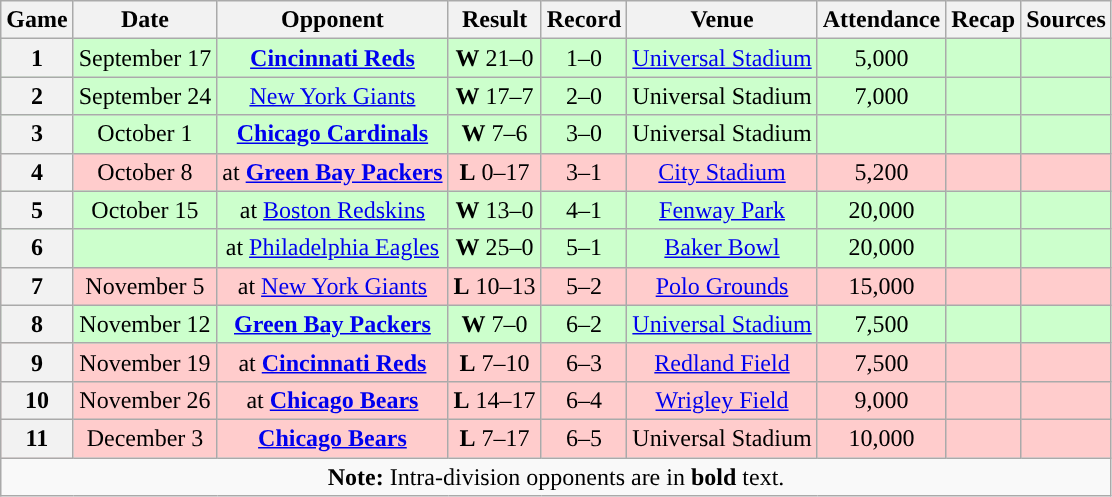<table class="wikitable" style="text-align:center">
<tr>
<th>Game</th>
<th>Date</th>
<th>Opponent</th>
<th>Result</th>
<th>Record</th>
<th>Venue</th>
<th>Attendance</th>
<th>Recap</th>
<th>Sources</th>
</tr>
<tr style="background:#cfc">
<th>1</th>
<td>September 17</td>
<td><strong><a href='#'>Cincinnati Reds</a></strong></td>
<td><strong>W</strong> 21–0</td>
<td>1–0</td>
<td><a href='#'>Universal Stadium</a></td>
<td>5,000</td>
<td></td>
<td></td>
</tr>
<tr style="background:#cfc">
<th>2</th>
<td>September 24</td>
<td><a href='#'>New York Giants</a></td>
<td><strong>W</strong> 17–7</td>
<td>2–0</td>
<td>Universal Stadium</td>
<td>7,000</td>
<td></td>
<td></td>
</tr>
<tr style="background:#cfc">
<th>3</th>
<td>October 1</td>
<td><strong><a href='#'>Chicago Cardinals</a></strong></td>
<td><strong>W</strong> 7–6</td>
<td>3–0</td>
<td>Universal Stadium</td>
<td></td>
<td></td>
<td></td>
</tr>
<tr style="background:#fcc">
<th>4</th>
<td>October 8</td>
<td>at <strong><a href='#'>Green Bay Packers</a></strong></td>
<td><strong>L</strong> 0–17</td>
<td>3–1</td>
<td><a href='#'>City Stadium</a></td>
<td>5,200</td>
<td></td>
<td></td>
</tr>
<tr style="background:#cfc">
<th>5</th>
<td>October 15</td>
<td>at <a href='#'>Boston Redskins</a></td>
<td><strong>W</strong> 13–0</td>
<td>4–1</td>
<td><a href='#'>Fenway Park</a></td>
<td>20,000</td>
<td></td>
<td></td>
</tr>
<tr style="background:#cfc">
<th>6</th>
<td></td>
<td>at <a href='#'>Philadelphia Eagles</a></td>
<td><strong>W</strong> 25–0</td>
<td>5–1</td>
<td><a href='#'>Baker Bowl</a></td>
<td>20,000</td>
<td></td>
<td></td>
</tr>
<tr style="background:#fcc">
<th>7</th>
<td>November 5</td>
<td>at <a href='#'>New York Giants</a></td>
<td><strong>L</strong> 10–13</td>
<td>5–2</td>
<td><a href='#'>Polo Grounds</a></td>
<td>15,000</td>
<td></td>
<td></td>
</tr>
<tr style="background:#cfc">
<th>8</th>
<td>November 12</td>
<td><strong><a href='#'>Green Bay Packers</a></strong></td>
<td><strong>W</strong> 7–0</td>
<td>6–2</td>
<td><a href='#'>Universal Stadium</a></td>
<td>7,500</td>
<td></td>
<td></td>
</tr>
<tr style="background:#fcc">
<th>9</th>
<td>November 19</td>
<td>at <strong><a href='#'>Cincinnati Reds</a></strong></td>
<td><strong>L</strong> 7–10</td>
<td>6–3</td>
<td><a href='#'>Redland Field</a></td>
<td>7,500</td>
<td></td>
<td></td>
</tr>
<tr style="background:#fcc">
<th>10</th>
<td>November 26</td>
<td>at <strong><a href='#'>Chicago Bears</a></strong></td>
<td><strong>L</strong> 14–17</td>
<td>6–4</td>
<td><a href='#'>Wrigley Field</a></td>
<td>9,000</td>
<td></td>
<td></td>
</tr>
<tr style="background:#fcc">
<th>11</th>
<td>December 3</td>
<td><strong><a href='#'>Chicago Bears</a></strong></td>
<td><strong>L</strong> 7–17</td>
<td>6–5</td>
<td>Universal Stadium</td>
<td>10,000</td>
<td></td>
<td></td>
</tr>
<tr>
<td colspan="10"><strong>Note:</strong> Intra-division opponents are in <strong>bold</strong> text.</td>
</tr>
</table>
